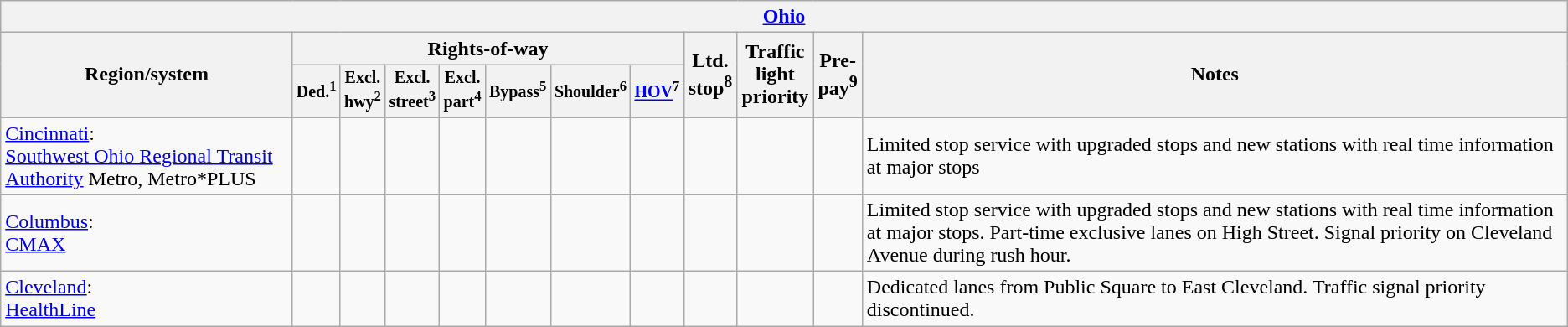<table class="wikitable">
<tr>
<th colspan="12"><a href='#'>Ohio</a></th>
</tr>
<tr>
<th rowspan="2">Region/system</th>
<th colspan="7">Rights-of-way</th>
<th rowspan="2">Ltd.<br>stop<sup>8</sup></th>
<th rowspan="2">Traffic<br>light<br>priority</th>
<th rowspan="2">Pre-<br>pay<sup>9</sup></th>
<th rowspan="2">Notes</th>
</tr>
<tr style="font-size: smaller">
<th>Ded.<sup>1</sup></th>
<th>Excl.<br>hwy<sup>2</sup></th>
<th>Excl.<br>street<sup>3</sup></th>
<th>Excl.<br>part<sup>4</sup></th>
<th>Bypass<sup>5</sup></th>
<th>Shoulder<sup>6</sup></th>
<th><a href='#'>HOV</a><sup>7</sup></th>
</tr>
<tr>
<td><a href='#'>Cincinnati</a>:<br><a href='#'>Southwest Ohio Regional Transit Authority</a> Metro, Metro*PLUS</td>
<td></td>
<td></td>
<td></td>
<td></td>
<td></td>
<td></td>
<td></td>
<td></td>
<td></td>
<td></td>
<td>Limited stop service with upgraded stops and new stations with real time information at major stops</td>
</tr>
<tr>
<td><a href='#'>Columbus</a>:<br><a href='#'>CMAX</a></td>
<td></td>
<td></td>
<td></td>
<td></td>
<td></td>
<td></td>
<td></td>
<td></td>
<td></td>
<td></td>
<td>Limited stop service with upgraded stops and new stations with real time information at major stops. Part-time exclusive lanes on High Street. Signal priority on Cleveland Avenue during rush hour.</td>
</tr>
<tr>
<td><a href='#'>Cleveland</a>:<br><a href='#'>HealthLine</a></td>
<td></td>
<td></td>
<td></td>
<td></td>
<td></td>
<td></td>
<td></td>
<td></td>
<td></td>
<td></td>
<td>Dedicated lanes from Public Square to East Cleveland. Traffic signal priority discontinued.</td>
</tr>
</table>
